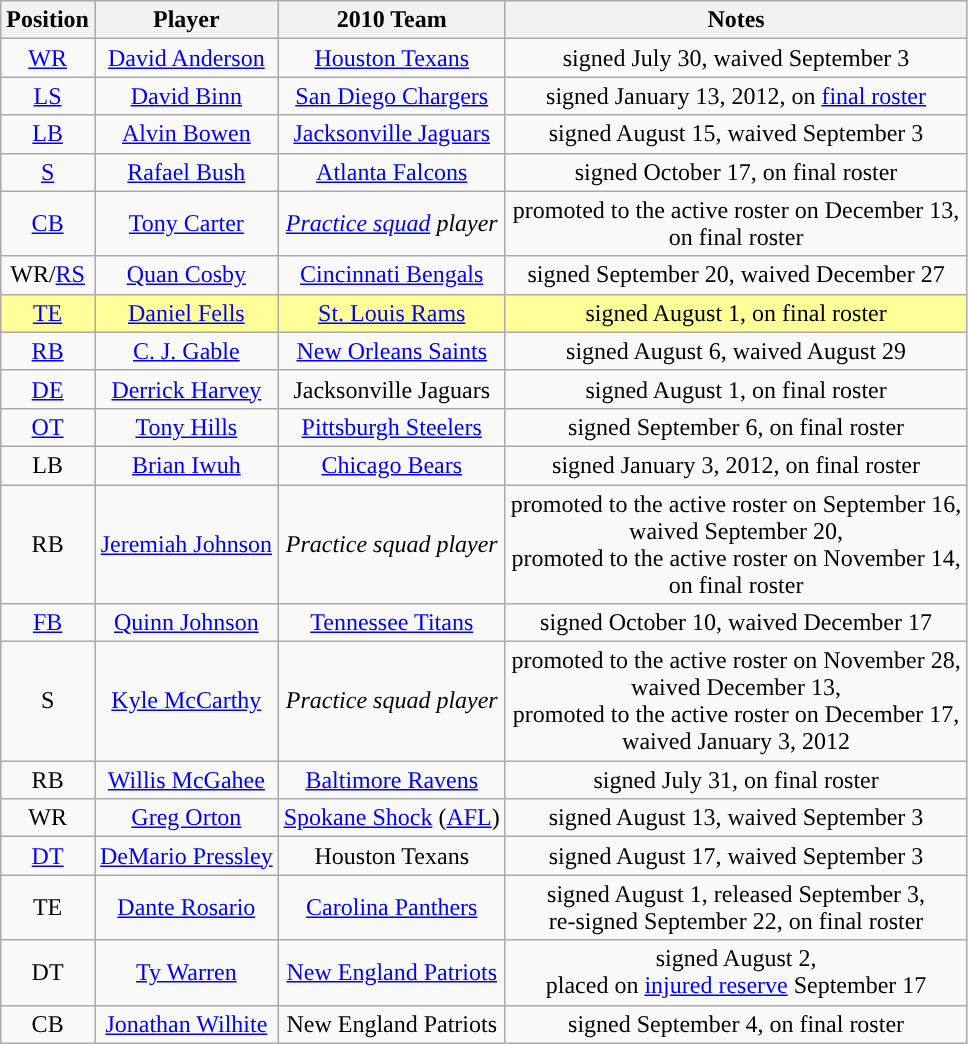<table class="wikitable" style="text-align:center">
<tr>
<th>Position</th>
<th>Player</th>
<th>2010 Team</th>
<th>Notes</th>
</tr>
<tr>
<td><a href='#'>WR</a></td>
<td><a href='#'>David Anderson</a></td>
<td><a href='#'>Houston Texans</a></td>
<td>signed July 30, waived September 3</td>
</tr>
<tr>
<td><a href='#'>LS</a></td>
<td><a href='#'>David Binn</a></td>
<td><a href='#'>San Diego Chargers</a></td>
<td>signed January 13, 2012, on <a href='#'>final roster</a></td>
</tr>
<tr>
<td><a href='#'>LB</a></td>
<td><a href='#'>Alvin Bowen</a></td>
<td><a href='#'>Jacksonville Jaguars</a></td>
<td>signed August 15, waived September 3</td>
</tr>
<tr>
<td><a href='#'>S</a></td>
<td><a href='#'>Rafael Bush</a></td>
<td><a href='#'>Atlanta Falcons</a></td>
<td>signed October 17, on final roster</td>
</tr>
<tr>
<td><a href='#'>CB</a></td>
<td><a href='#'>Tony Carter</a></td>
<td><em><a href='#'>Practice squad</a> player</em></td>
<td>promoted to the active roster on December 13,<br>on final roster</td>
</tr>
<tr>
<td>WR/<a href='#'>RS</a></td>
<td><a href='#'>Quan Cosby</a></td>
<td><a href='#'>Cincinnati Bengals</a></td>
<td>signed September 20, waived December 27</td>
</tr>
<tr style="background:#ff9">
<td><a href='#'>TE</a></td>
<td><a href='#'>Daniel Fells</a></td>
<td><a href='#'>St. Louis Rams</a></td>
<td>signed August 1, on final roster</td>
</tr>
<tr>
<td><a href='#'>RB</a></td>
<td><a href='#'>C. J. Gable</a></td>
<td><a href='#'>New Orleans Saints</a></td>
<td>signed August 6, waived August 29</td>
</tr>
<tr>
<td><a href='#'>DE</a></td>
<td><a href='#'>Derrick Harvey</a></td>
<td>Jacksonville Jaguars</td>
<td>signed August 1, on final roster</td>
</tr>
<tr>
<td><a href='#'>OT</a></td>
<td><a href='#'>Tony Hills</a></td>
<td><a href='#'>Pittsburgh Steelers</a></td>
<td>signed September 6, on final roster </td>
</tr>
<tr>
<td>LB</td>
<td><a href='#'>Brian Iwuh</a></td>
<td><a href='#'>Chicago Bears</a></td>
<td>signed January 3, 2012, on final roster</td>
</tr>
<tr>
<td>RB</td>
<td><a href='#'>Jeremiah Johnson</a></td>
<td><em>Practice squad player</em></td>
<td>promoted to the active roster on September 16,<br>waived September 20,<br>promoted to the active roster on November 14,<br>on final roster</td>
</tr>
<tr>
<td><a href='#'>FB</a></td>
<td><a href='#'>Quinn Johnson</a></td>
<td><a href='#'>Tennessee Titans</a></td>
<td>signed October 10, waived December 17</td>
</tr>
<tr>
<td>S</td>
<td><a href='#'>Kyle McCarthy</a></td>
<td><em>Practice squad player</em></td>
<td>promoted to the active roster on November 28,<br>waived December 13,<br>promoted to the active roster on December 17,<br>waived January 3, 2012</td>
</tr>
<tr>
<td>RB</td>
<td><a href='#'>Willis McGahee</a></td>
<td><a href='#'>Baltimore Ravens</a></td>
<td>signed July 31, on final roster</td>
</tr>
<tr>
<td>WR</td>
<td><a href='#'>Greg Orton</a></td>
<td><a href='#'>Spokane Shock</a> (<a href='#'>AFL</a>)</td>
<td>signed August 13, waived September 3</td>
</tr>
<tr>
<td><a href='#'>DT</a></td>
<td><a href='#'>DeMario Pressley</a></td>
<td>Houston Texans </td>
<td>signed August 17, waived September 3</td>
</tr>
<tr>
<td>TE</td>
<td><a href='#'>Dante Rosario</a></td>
<td><a href='#'>Carolina Panthers</a></td>
<td>signed August 1, released September 3,<br>re-signed September 22, on final roster</td>
</tr>
<tr>
<td>DT</td>
<td><a href='#'>Ty Warren</a></td>
<td><a href='#'>New England Patriots</a></td>
<td>signed August 2,<br>placed on <a href='#'>injured reserve</a> September 17</td>
</tr>
<tr>
<td>CB</td>
<td><a href='#'>Jonathan Wilhite</a></td>
<td>New England Patriots</td>
<td>signed September 4, on final roster</td>
</tr>
</table>
